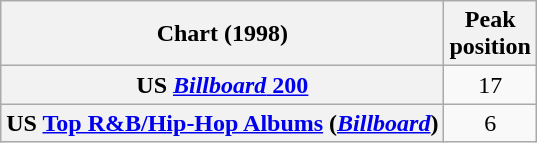<table class="wikitable sortable plainrowheaders">
<tr>
<th scope="col">Chart (1998)</th>
<th scope="col">Peak<br>position</th>
</tr>
<tr>
<th scope="row">US <a href='#'><em>Billboard</em> 200</a></th>
<td style="text-align:center;">17</td>
</tr>
<tr>
<th scope="row">US <a href='#'>Top R&B/Hip-Hop Albums</a> (<em><a href='#'>Billboard</a></em>)</th>
<td style="text-align:center;">6</td>
</tr>
</table>
